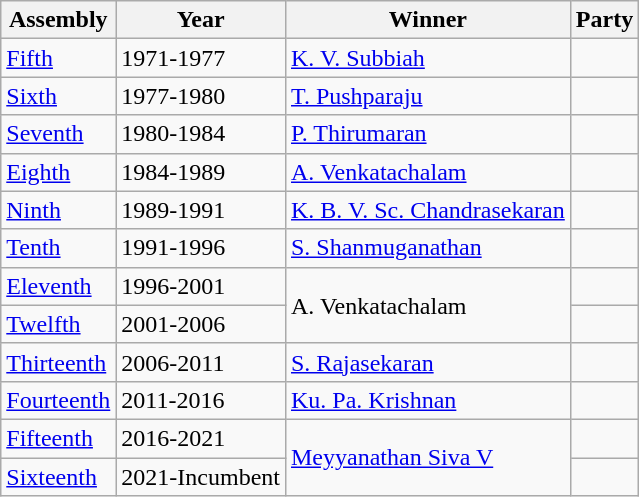<table class="wikitable sortable">
<tr>
<th>Assembly</th>
<th>Year</th>
<th>Winner</th>
<th colspan="2">Party</th>
</tr>
<tr>
<td><a href='#'>Fifth</a></td>
<td>1971-1977</td>
<td><a href='#'>K. V. Subbiah</a></td>
<td></td>
</tr>
<tr>
<td><a href='#'>Sixth</a></td>
<td>1977-1980</td>
<td><a href='#'>T. Pushparaju</a></td>
<td></td>
</tr>
<tr>
<td><a href='#'>Seventh</a></td>
<td>1980-1984</td>
<td><a href='#'>P. Thirumaran</a></td>
<td></td>
</tr>
<tr>
<td><a href='#'>Eighth</a></td>
<td>1984-1989</td>
<td><a href='#'>A. Venkatachalam</a></td>
</tr>
<tr>
<td><a href='#'>Ninth</a></td>
<td>1989-1991</td>
<td><a href='#'>K. B. V. Sc. Chandrasekaran</a></td>
<td></td>
</tr>
<tr>
<td><a href='#'>Tenth</a></td>
<td>1991-1996</td>
<td><a href='#'>S. Shanmuganathan</a></td>
<td></td>
</tr>
<tr>
<td><a href='#'>Eleventh</a></td>
<td>1996-2001</td>
<td rowspan=2>A. Venkatachalam</td>
<td></td>
</tr>
<tr>
<td><a href='#'>Twelfth</a></td>
<td>2001-2006</td>
<td></td>
</tr>
<tr>
<td><a href='#'>Thirteenth</a></td>
<td>2006-2011</td>
<td><a href='#'>S. Rajasekaran</a></td>
<td></td>
</tr>
<tr>
<td><a href='#'>Fourteenth</a></td>
<td>2011-2016</td>
<td><a href='#'>Ku. Pa. Krishnan</a></td>
<td></td>
</tr>
<tr>
<td><a href='#'>Fifteenth</a></td>
<td>2016-2021</td>
<td rowspan=2><a href='#'>Meyyanathan Siva V</a></td>
<td></td>
</tr>
<tr>
<td><a href='#'>Sixteenth</a></td>
<td>2021-Incumbent</td>
</tr>
</table>
